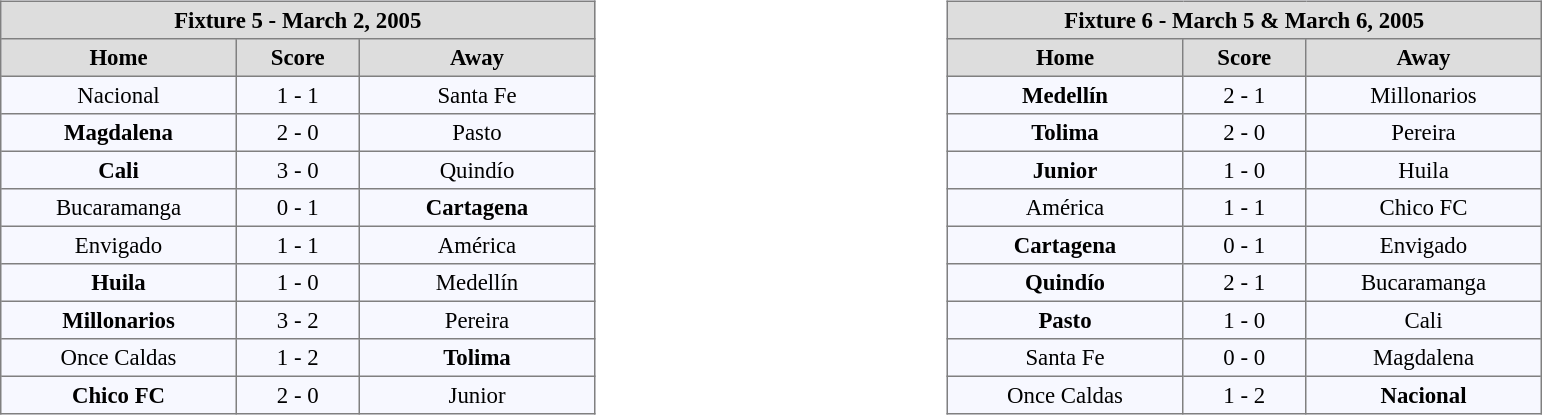<table width=100%>
<tr>
<td valign=top width=50% align=left><br><table align=center bgcolor="#f7f8ff" cellpadding="3" cellspacing="0" border="1" style="font-size: 95%; border: gray solid 1px; border-collapse: collapse;">
<tr align=center bgcolor=#DDDDDD style="color:black;">
<th colspan=3 align=center>Fixture 5 - March 2, 2005</th>
</tr>
<tr align=center bgcolor=#DDDDDD style="color:black;">
<th width="150">Home</th>
<th width="75">Score</th>
<th width="150">Away</th>
</tr>
<tr align=center>
<td>Nacional</td>
<td>1 - 1</td>
<td>Santa Fe</td>
</tr>
<tr align=center>
<td><strong>Magdalena</strong></td>
<td>2 - 0</td>
<td>Pasto</td>
</tr>
<tr align=center>
<td><strong>Cali</strong></td>
<td>3 - 0</td>
<td>Quindío</td>
</tr>
<tr align=center>
<td>Bucaramanga</td>
<td>0 - 1</td>
<td><strong>Cartagena</strong></td>
</tr>
<tr align=center>
<td>Envigado</td>
<td>1 - 1</td>
<td>América</td>
</tr>
<tr align=center>
<td><strong>Huila</strong></td>
<td>1 - 0</td>
<td>Medellín</td>
</tr>
<tr align=center>
<td><strong>Millonarios</strong></td>
<td>3 - 2</td>
<td>Pereira</td>
</tr>
<tr align=center>
<td>Once Caldas</td>
<td>1 - 2</td>
<td><strong>Tolima</strong></td>
</tr>
<tr align=center>
<td><strong>Chico FC</strong></td>
<td>2 - 0</td>
<td>Junior</td>
</tr>
</table>
</td>
<td valign=top width=50% align=left><br><table align=center bgcolor="#f7f8ff" cellpadding="3" cellspacing="0" border="1" style="font-size: 95%; border: gray solid 1px; border-collapse: collapse;">
<tr align=center bgcolor=#DDDDDD style="color:black;">
<th colspan=3 align=center>Fixture 6 - March 5 & March 6, 2005</th>
</tr>
<tr align=center bgcolor=#DDDDDD style="color:black;">
<th width="150">Home</th>
<th width="75">Score</th>
<th width="150">Away</th>
</tr>
<tr align=center>
<td><strong>Medellín</strong></td>
<td>2 - 1</td>
<td>Millonarios</td>
</tr>
<tr align=center>
<td><strong>Tolima</strong></td>
<td>2 - 0</td>
<td>Pereira</td>
</tr>
<tr align=center>
<td><strong>Junior</strong></td>
<td>1 - 0</td>
<td>Huila</td>
</tr>
<tr align=center>
<td>América</td>
<td>1 - 1</td>
<td>Chico FC</td>
</tr>
<tr align=center>
<td><strong>Cartagena</strong></td>
<td>0 - 1</td>
<td>Envigado</td>
</tr>
<tr align=center>
<td><strong>Quindío</strong></td>
<td>2 - 1</td>
<td>Bucaramanga</td>
</tr>
<tr align=center>
<td><strong>Pasto</strong></td>
<td>1 - 0</td>
<td>Cali</td>
</tr>
<tr align=center>
<td>Santa Fe</td>
<td>0 - 0</td>
<td>Magdalena</td>
</tr>
<tr align=center>
<td>Once Caldas</td>
<td>1 - 2</td>
<td><strong>Nacional</strong></td>
</tr>
</table>
</td>
</tr>
</table>
